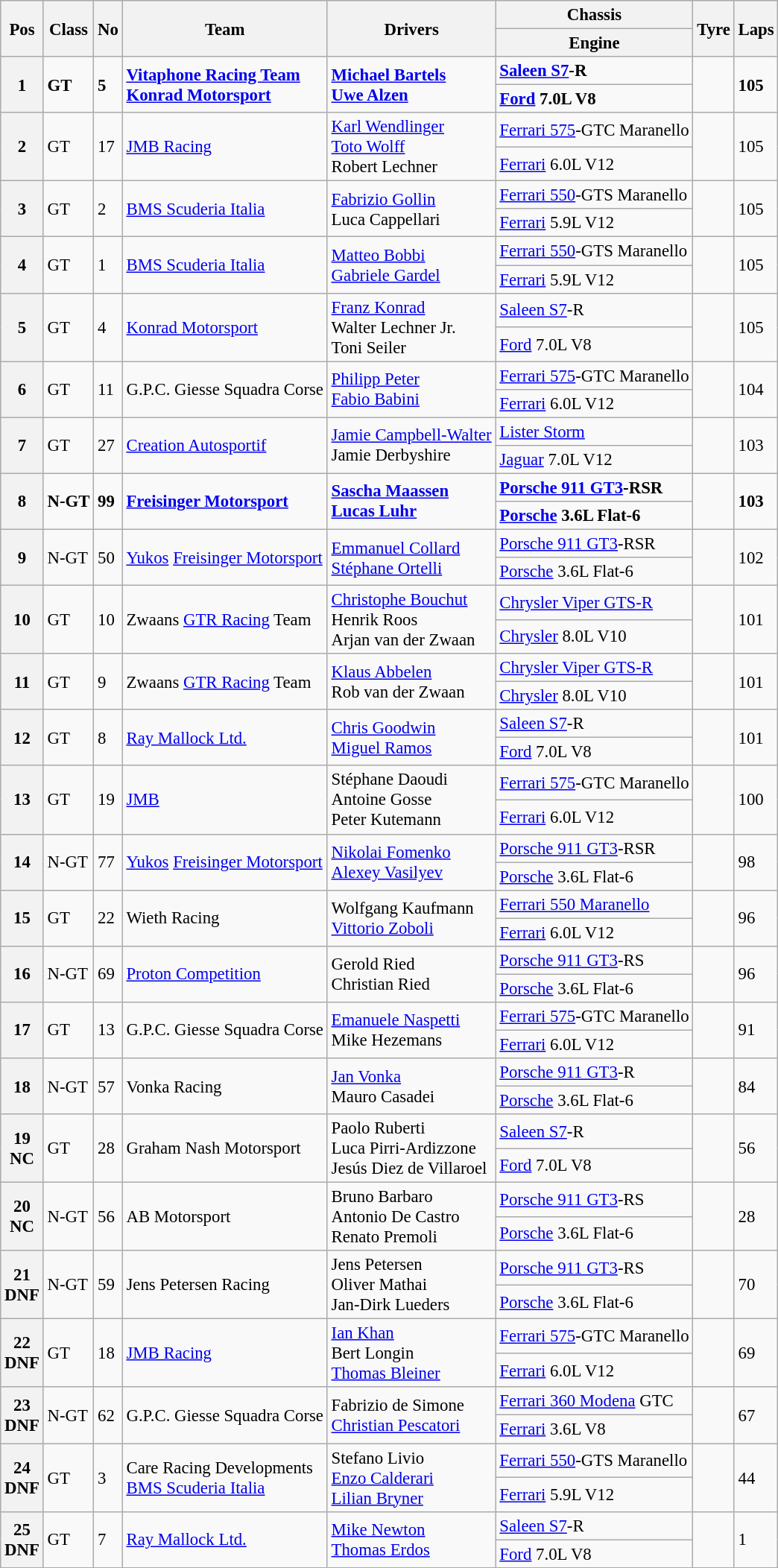<table class="wikitable" style="font-size: 95%;">
<tr>
<th rowspan=2>Pos</th>
<th rowspan=2>Class</th>
<th rowspan=2>No</th>
<th rowspan=2>Team</th>
<th rowspan=2>Drivers</th>
<th>Chassis</th>
<th rowspan=2>Tyre</th>
<th rowspan=2>Laps</th>
</tr>
<tr>
<th>Engine</th>
</tr>
<tr style="font-weight:bold">
<th rowspan=2>1</th>
<td rowspan=2>GT</td>
<td rowspan=2>5</td>
<td rowspan=2> <a href='#'>Vitaphone Racing Team</a><br> <a href='#'>Konrad Motorsport</a></td>
<td rowspan=2> <a href='#'>Michael Bartels</a><br> <a href='#'>Uwe Alzen</a></td>
<td><a href='#'>Saleen S7</a>-R</td>
<td rowspan=2></td>
<td rowspan=2>105</td>
</tr>
<tr style="font-weight:bold">
<td><a href='#'>Ford</a> 7.0L V8</td>
</tr>
<tr>
<th rowspan=2>2</th>
<td rowspan=2>GT</td>
<td rowspan=2>17</td>
<td rowspan=2> <a href='#'>JMB Racing</a></td>
<td rowspan=2> <a href='#'>Karl Wendlinger</a><br> <a href='#'>Toto Wolff</a><br> Robert Lechner</td>
<td><a href='#'>Ferrari 575</a>-GTC Maranello</td>
<td rowspan=2></td>
<td rowspan=2>105</td>
</tr>
<tr>
<td><a href='#'>Ferrari</a> 6.0L V12</td>
</tr>
<tr>
<th rowspan=2>3</th>
<td rowspan=2>GT</td>
<td rowspan=2>2</td>
<td rowspan=2> <a href='#'>BMS Scuderia Italia</a></td>
<td rowspan=2> <a href='#'>Fabrizio Gollin</a><br> Luca Cappellari</td>
<td><a href='#'>Ferrari 550</a>-GTS Maranello</td>
<td rowspan=2></td>
<td rowspan=2>105</td>
</tr>
<tr>
<td><a href='#'>Ferrari</a> 5.9L V12</td>
</tr>
<tr>
<th rowspan=2>4</th>
<td rowspan=2>GT</td>
<td rowspan=2>1</td>
<td rowspan=2> <a href='#'>BMS Scuderia Italia</a></td>
<td rowspan=2> <a href='#'>Matteo Bobbi</a><br> <a href='#'>Gabriele Gardel</a></td>
<td><a href='#'>Ferrari 550</a>-GTS Maranello</td>
<td rowspan=2></td>
<td rowspan=2>105</td>
</tr>
<tr>
<td><a href='#'>Ferrari</a> 5.9L V12</td>
</tr>
<tr>
<th rowspan=2>5</th>
<td rowspan=2>GT</td>
<td rowspan=2>4</td>
<td rowspan=2> <a href='#'>Konrad Motorsport</a></td>
<td rowspan=2> <a href='#'>Franz Konrad</a><br> Walter Lechner Jr.<br> Toni Seiler</td>
<td><a href='#'>Saleen S7</a>-R</td>
<td rowspan=2></td>
<td rowspan=2>105</td>
</tr>
<tr>
<td><a href='#'>Ford</a> 7.0L V8</td>
</tr>
<tr>
<th rowspan=2>6</th>
<td rowspan=2>GT</td>
<td rowspan=2>11</td>
<td rowspan=2> G.P.C. Giesse Squadra Corse</td>
<td rowspan=2> <a href='#'>Philipp Peter</a><br> <a href='#'>Fabio Babini</a></td>
<td><a href='#'>Ferrari 575</a>-GTC Maranello</td>
<td rowspan=2></td>
<td rowspan=2>104</td>
</tr>
<tr>
<td><a href='#'>Ferrari</a> 6.0L V12</td>
</tr>
<tr>
<th rowspan=2>7</th>
<td rowspan=2>GT</td>
<td rowspan=2>27</td>
<td rowspan=2> <a href='#'>Creation Autosportif</a></td>
<td rowspan=2> <a href='#'>Jamie Campbell-Walter</a><br> Jamie Derbyshire</td>
<td><a href='#'>Lister Storm</a></td>
<td rowspan=2></td>
<td rowspan=2>103</td>
</tr>
<tr>
<td><a href='#'>Jaguar</a> 7.0L V12</td>
</tr>
<tr style="font-weight:bold">
<th rowspan=2>8</th>
<td rowspan=2>N-GT</td>
<td rowspan=2>99</td>
<td rowspan=2> <a href='#'>Freisinger Motorsport</a></td>
<td rowspan=2> <a href='#'>Sascha Maassen</a><br> <a href='#'>Lucas Luhr</a></td>
<td><a href='#'>Porsche 911 GT3</a>-RSR</td>
<td rowspan=2></td>
<td rowspan=2>103</td>
</tr>
<tr style="font-weight:bold">
<td><a href='#'>Porsche</a> 3.6L Flat-6</td>
</tr>
<tr>
<th rowspan=2>9</th>
<td rowspan=2>N-GT</td>
<td rowspan=2>50</td>
<td rowspan=2> <a href='#'>Yukos</a> <a href='#'>Freisinger Motorsport</a></td>
<td rowspan=2> <a href='#'>Emmanuel Collard</a><br> <a href='#'>Stéphane Ortelli</a></td>
<td><a href='#'>Porsche 911 GT3</a>-RSR</td>
<td rowspan=2></td>
<td rowspan=2>102</td>
</tr>
<tr>
<td><a href='#'>Porsche</a> 3.6L Flat-6</td>
</tr>
<tr>
<th rowspan=2>10</th>
<td rowspan=2>GT</td>
<td rowspan=2>10</td>
<td rowspan=2> Zwaans <a href='#'>GTR Racing</a> Team</td>
<td rowspan=2> <a href='#'>Christophe Bouchut</a><br> Henrik Roos<br> Arjan van der Zwaan</td>
<td><a href='#'>Chrysler Viper GTS-R</a></td>
<td rowspan=2></td>
<td rowspan=2>101</td>
</tr>
<tr>
<td><a href='#'>Chrysler</a> 8.0L V10</td>
</tr>
<tr>
<th rowspan=2>11</th>
<td rowspan=2>GT</td>
<td rowspan=2>9</td>
<td rowspan=2> Zwaans <a href='#'>GTR Racing</a> Team</td>
<td rowspan=2> <a href='#'>Klaus Abbelen</a><br> Rob van der Zwaan</td>
<td><a href='#'>Chrysler Viper GTS-R</a></td>
<td rowspan=2></td>
<td rowspan=2>101</td>
</tr>
<tr>
<td><a href='#'>Chrysler</a> 8.0L V10</td>
</tr>
<tr>
<th rowspan=2>12</th>
<td rowspan=2>GT</td>
<td rowspan=2>8</td>
<td rowspan=2> <a href='#'>Ray Mallock Ltd.</a></td>
<td rowspan=2> <a href='#'>Chris Goodwin</a><br> <a href='#'>Miguel Ramos</a></td>
<td><a href='#'>Saleen S7</a>-R</td>
<td rowspan=2></td>
<td rowspan=2>101</td>
</tr>
<tr>
<td><a href='#'>Ford</a> 7.0L V8</td>
</tr>
<tr>
<th rowspan=2>13</th>
<td rowspan=2>GT</td>
<td rowspan=2>19</td>
<td rowspan=2> <a href='#'>JMB</a></td>
<td rowspan=2> Stéphane Daoudi<br> Antoine Gosse<br> Peter Kutemann</td>
<td><a href='#'>Ferrari 575</a>-GTC Maranello</td>
<td rowspan=2></td>
<td rowspan=2>100</td>
</tr>
<tr>
<td><a href='#'>Ferrari</a> 6.0L V12</td>
</tr>
<tr>
<th rowspan=2>14</th>
<td rowspan=2>N-GT</td>
<td rowspan=2>77</td>
<td rowspan=2> <a href='#'>Yukos</a> <a href='#'>Freisinger Motorsport</a></td>
<td rowspan=2> <a href='#'>Nikolai Fomenko</a><br> <a href='#'>Alexey Vasilyev</a></td>
<td><a href='#'>Porsche 911 GT3</a>-RSR</td>
<td rowspan=2></td>
<td rowspan=2>98</td>
</tr>
<tr>
<td><a href='#'>Porsche</a> 3.6L Flat-6</td>
</tr>
<tr>
<th rowspan=2>15</th>
<td rowspan=2>GT</td>
<td rowspan=2>22</td>
<td rowspan=2> Wieth Racing</td>
<td rowspan=2> Wolfgang Kaufmann<br> <a href='#'>Vittorio Zoboli</a></td>
<td><a href='#'>Ferrari 550 Maranello</a></td>
<td rowspan=2></td>
<td rowspan=2>96</td>
</tr>
<tr>
<td><a href='#'>Ferrari</a> 6.0L V12</td>
</tr>
<tr>
<th rowspan=2>16</th>
<td rowspan=2>N-GT</td>
<td rowspan=2>69</td>
<td rowspan=2> <a href='#'>Proton Competition</a></td>
<td rowspan=2> Gerold Ried<br> Christian Ried</td>
<td><a href='#'>Porsche 911 GT3</a>-RS</td>
<td rowspan=2></td>
<td rowspan=2>96</td>
</tr>
<tr>
<td><a href='#'>Porsche</a> 3.6L Flat-6</td>
</tr>
<tr>
<th rowspan=2>17</th>
<td rowspan=2>GT</td>
<td rowspan=2>13</td>
<td rowspan=2> G.P.C. Giesse Squadra Corse</td>
<td rowspan=2> <a href='#'>Emanuele Naspetti</a><br> Mike Hezemans</td>
<td><a href='#'>Ferrari 575</a>-GTC Maranello</td>
<td rowspan=2></td>
<td rowspan=2>91</td>
</tr>
<tr>
<td><a href='#'>Ferrari</a> 6.0L V12</td>
</tr>
<tr>
<th rowspan=2>18</th>
<td rowspan=2>N-GT</td>
<td rowspan=2>57</td>
<td rowspan=2> Vonka Racing</td>
<td rowspan=2> <a href='#'>Jan Vonka</a><br> Mauro Casadei</td>
<td><a href='#'>Porsche 911 GT3</a>-R</td>
<td rowspan=2></td>
<td rowspan=2>84</td>
</tr>
<tr>
<td><a href='#'>Porsche</a> 3.6L Flat-6</td>
</tr>
<tr>
<th rowspan=2>19<br>NC</th>
<td rowspan=2>GT</td>
<td rowspan=2>28</td>
<td rowspan=2> Graham Nash Motorsport</td>
<td rowspan=2> Paolo Ruberti<br> Luca Pirri-Ardizzone<br> Jesús Diez de Villaroel</td>
<td><a href='#'>Saleen S7</a>-R</td>
<td rowspan=2></td>
<td rowspan=2>56</td>
</tr>
<tr>
<td><a href='#'>Ford</a> 7.0L V8</td>
</tr>
<tr>
<th rowspan=2>20<br>NC</th>
<td rowspan=2>N-GT</td>
<td rowspan=2>56</td>
<td rowspan=2> AB Motorsport</td>
<td rowspan=2> Bruno Barbaro<br> Antonio De Castro<br> Renato Premoli</td>
<td><a href='#'>Porsche 911 GT3</a>-RS</td>
<td rowspan=2></td>
<td rowspan=2>28</td>
</tr>
<tr>
<td><a href='#'>Porsche</a> 3.6L Flat-6</td>
</tr>
<tr>
<th rowspan=2>21<br>DNF</th>
<td rowspan=2>N-GT</td>
<td rowspan=2>59</td>
<td rowspan=2> Jens Petersen Racing</td>
<td rowspan=2> Jens Petersen<br> Oliver Mathai<br> Jan-Dirk Lueders</td>
<td><a href='#'>Porsche 911 GT3</a>-RS</td>
<td rowspan=2></td>
<td rowspan=2>70</td>
</tr>
<tr>
<td><a href='#'>Porsche</a> 3.6L Flat-6</td>
</tr>
<tr>
<th rowspan=2>22<br>DNF</th>
<td rowspan=2>GT</td>
<td rowspan=2>18</td>
<td rowspan=2> <a href='#'>JMB Racing</a></td>
<td rowspan=2> <a href='#'>Ian Khan</a><br> Bert Longin<br> <a href='#'>Thomas Bleiner</a></td>
<td><a href='#'>Ferrari 575</a>-GTC Maranello</td>
<td rowspan=2></td>
<td rowspan=2>69</td>
</tr>
<tr>
<td><a href='#'>Ferrari</a> 6.0L V12</td>
</tr>
<tr>
<th rowspan=2>23<br>DNF</th>
<td rowspan=2>N-GT</td>
<td rowspan=2>62</td>
<td rowspan=2> G.P.C. Giesse Squadra Corse</td>
<td rowspan=2> Fabrizio de Simone<br> <a href='#'>Christian Pescatori</a></td>
<td><a href='#'>Ferrari 360 Modena</a> GTC</td>
<td rowspan=2></td>
<td rowspan=2>67</td>
</tr>
<tr>
<td><a href='#'>Ferrari</a> 3.6L V8</td>
</tr>
<tr>
<th rowspan=2>24<br>DNF</th>
<td rowspan=2>GT</td>
<td rowspan=2>3</td>
<td rowspan=2> Care Racing Developments<br> <a href='#'>BMS Scuderia Italia</a></td>
<td rowspan=2> Stefano Livio<br> <a href='#'>Enzo Calderari</a><br> <a href='#'>Lilian Bryner</a></td>
<td><a href='#'>Ferrari 550</a>-GTS Maranello</td>
<td rowspan=2></td>
<td rowspan=2>44</td>
</tr>
<tr>
<td><a href='#'>Ferrari</a> 5.9L V12</td>
</tr>
<tr>
<th rowspan=2>25<br>DNF</th>
<td rowspan=2>GT</td>
<td rowspan=2>7</td>
<td rowspan=2> <a href='#'>Ray Mallock Ltd.</a></td>
<td rowspan=2> <a href='#'>Mike Newton</a><br> <a href='#'>Thomas Erdos</a></td>
<td><a href='#'>Saleen S7</a>-R</td>
<td rowspan=2></td>
<td rowspan=2>1</td>
</tr>
<tr>
<td><a href='#'>Ford</a> 7.0L V8</td>
</tr>
</table>
